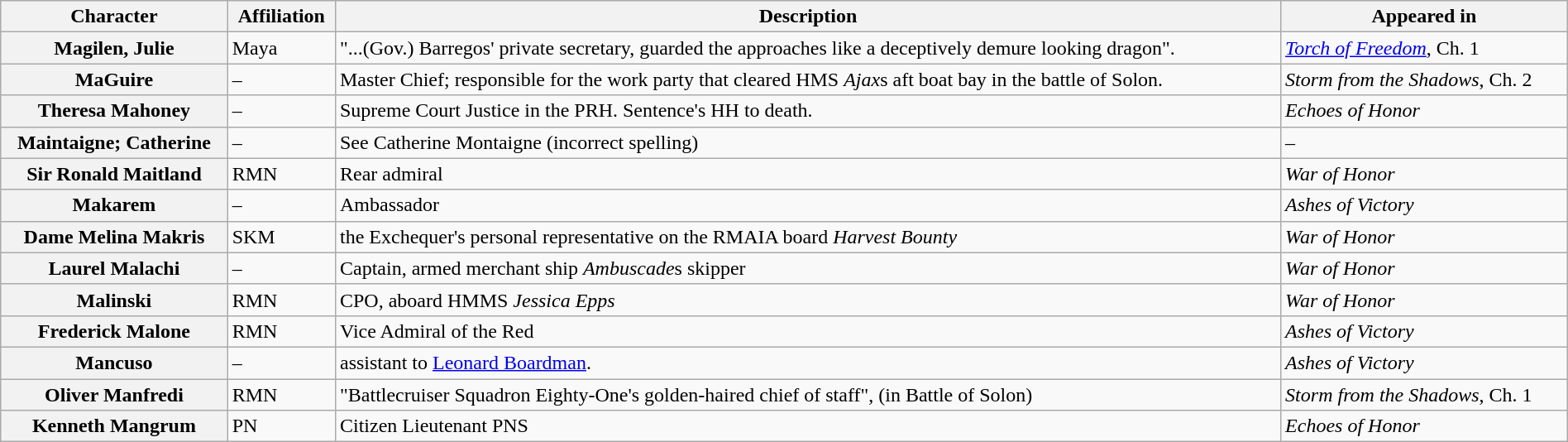<table class="wikitable" style="width: 100%">
<tr>
<th>Character</th>
<th>Affiliation</th>
<th>Description</th>
<th>Appeared in</th>
</tr>
<tr>
<th>Magilen, Julie</th>
<td>Maya<br></td>
<td>"...(Gov.) Barregos' private secretary, guarded the approaches like a deceptively demure looking dragon".</td>
<td><em><a href='#'>Torch of Freedom</a></em>, Ch. 1</td>
</tr>
<tr>
<th>MaGuire</th>
<td>–</td>
<td>Master Chief; responsible for the work party that cleared HMS <em>Ajax</em>s aft boat bay in the battle of Solon.</td>
<td><em>Storm from the Shadows</em>, Ch. 2</td>
</tr>
<tr>
<th>Theresa Mahoney</th>
<td>–</td>
<td>Supreme Court Justice in the PRH. Sentence's HH to death.</td>
<td><em>Echoes of Honor</em></td>
</tr>
<tr>
<th>Maintaigne; Catherine</th>
<td>–</td>
<td>See Catherine Montaigne (incorrect spelling)</td>
<td>–</td>
</tr>
<tr>
<th>Sir Ronald Maitland</th>
<td>RMN</td>
<td>Rear admiral</td>
<td><em>War of Honor</em></td>
</tr>
<tr>
<th>Makarem</th>
<td>–</td>
<td>Ambassador</td>
<td><em>Ashes of Victory</em></td>
</tr>
<tr>
<th>Dame Melina Makris</th>
<td>SKM</td>
<td>the Exchequer's personal representative on the RMAIA board <em>Harvest Bounty</em></td>
<td><em>War of Honor</em></td>
</tr>
<tr>
<th>Laurel Malachi</th>
<td>–</td>
<td>Captain, armed merchant ship <em>Ambuscade</em>s skipper</td>
<td><em>War of Honor</em></td>
</tr>
<tr>
<th>Malinski</th>
<td>RMN</td>
<td>CPO, aboard HMMS <em>Jessica Epps</em></td>
<td><em>War of Honor</em></td>
</tr>
<tr>
<th>Frederick Malone</th>
<td>RMN</td>
<td>Vice Admiral of the Red</td>
<td><em>Ashes of Victory</em></td>
</tr>
<tr>
<th>Mancuso</th>
<td>–</td>
<td>assistant to <a href='#'>Leonard Boardman</a>.</td>
<td><em>Ashes of Victory</em></td>
</tr>
<tr>
<th>Oliver Manfredi</th>
<td>RMN</td>
<td>"Battlecruiser Squadron Eighty-One's golden-haired chief of staff", (in Battle of Solon)</td>
<td><em>Storm from the Shadows</em>, Ch. 1</td>
</tr>
<tr>
<th>Kenneth Mangrum</th>
<td>PN</td>
<td>Citizen Lieutenant PNS</td>
<td><em>Echoes of Honor</em></td>
</tr>
</table>
